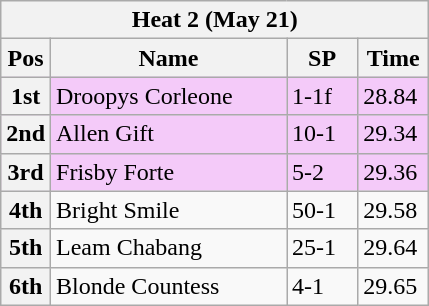<table class="wikitable">
<tr>
<th colspan="6">Heat 2 (May 21)</th>
</tr>
<tr>
<th width=20>Pos</th>
<th width=150>Name</th>
<th width=40>SP</th>
<th width=40>Time</th>
</tr>
<tr style="background: #f4caf9;">
<th>1st</th>
<td>Droopys Corleone</td>
<td>1-1f</td>
<td>28.84</td>
</tr>
<tr style="background: #f4caf9;">
<th>2nd</th>
<td>Allen Gift</td>
<td>10-1</td>
<td>29.34</td>
</tr>
<tr style="background: #f4caf9;">
<th>3rd</th>
<td>Frisby Forte</td>
<td>5-2</td>
<td>29.36</td>
</tr>
<tr>
<th>4th</th>
<td>Bright Smile</td>
<td>50-1</td>
<td>29.58</td>
</tr>
<tr>
<th>5th</th>
<td>Leam Chabang</td>
<td>25-1</td>
<td>29.64</td>
</tr>
<tr>
<th>6th</th>
<td>Blonde Countess</td>
<td>4-1</td>
<td>29.65</td>
</tr>
</table>
